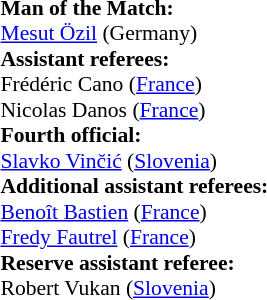<table style="width:100%; font-size:90%;">
<tr>
<td><br><strong>Man of the Match:</strong>
<br><a href='#'>Mesut Özil</a> (Germany)<br><strong>Assistant referees:</strong>
<br>Frédéric Cano (<a href='#'>France</a>)
<br>Nicolas Danos (<a href='#'>France</a>)
<br><strong>Fourth official:</strong>
<br><a href='#'>Slavko Vinčić</a> (<a href='#'>Slovenia</a>)
<br><strong>Additional assistant referees:</strong>
<br><a href='#'>Benoît Bastien</a> (<a href='#'>France</a>)
<br><a href='#'>Fredy Fautrel</a> (<a href='#'>France</a>)
<br><strong>Reserve assistant referee:</strong>
<br>Robert Vukan (<a href='#'>Slovenia</a>)</td>
</tr>
</table>
